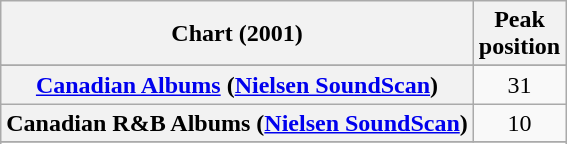<table class="wikitable plainrowheaders sortable" style="text-align:center;">
<tr>
<th scope="col">Chart (2001)</th>
<th scope="col">Peak<br>position</th>
</tr>
<tr>
</tr>
<tr>
<th scope="row"><a href='#'>Canadian Albums</a> (<a href='#'>Nielsen SoundScan</a>)</th>
<td>31</td>
</tr>
<tr>
<th scope="row">Canadian R&B Albums (<a href='#'>Nielsen SoundScan</a>)</th>
<td style="text-align:center;">10</td>
</tr>
<tr>
</tr>
<tr>
</tr>
<tr>
</tr>
<tr>
</tr>
<tr>
</tr>
<tr>
</tr>
</table>
